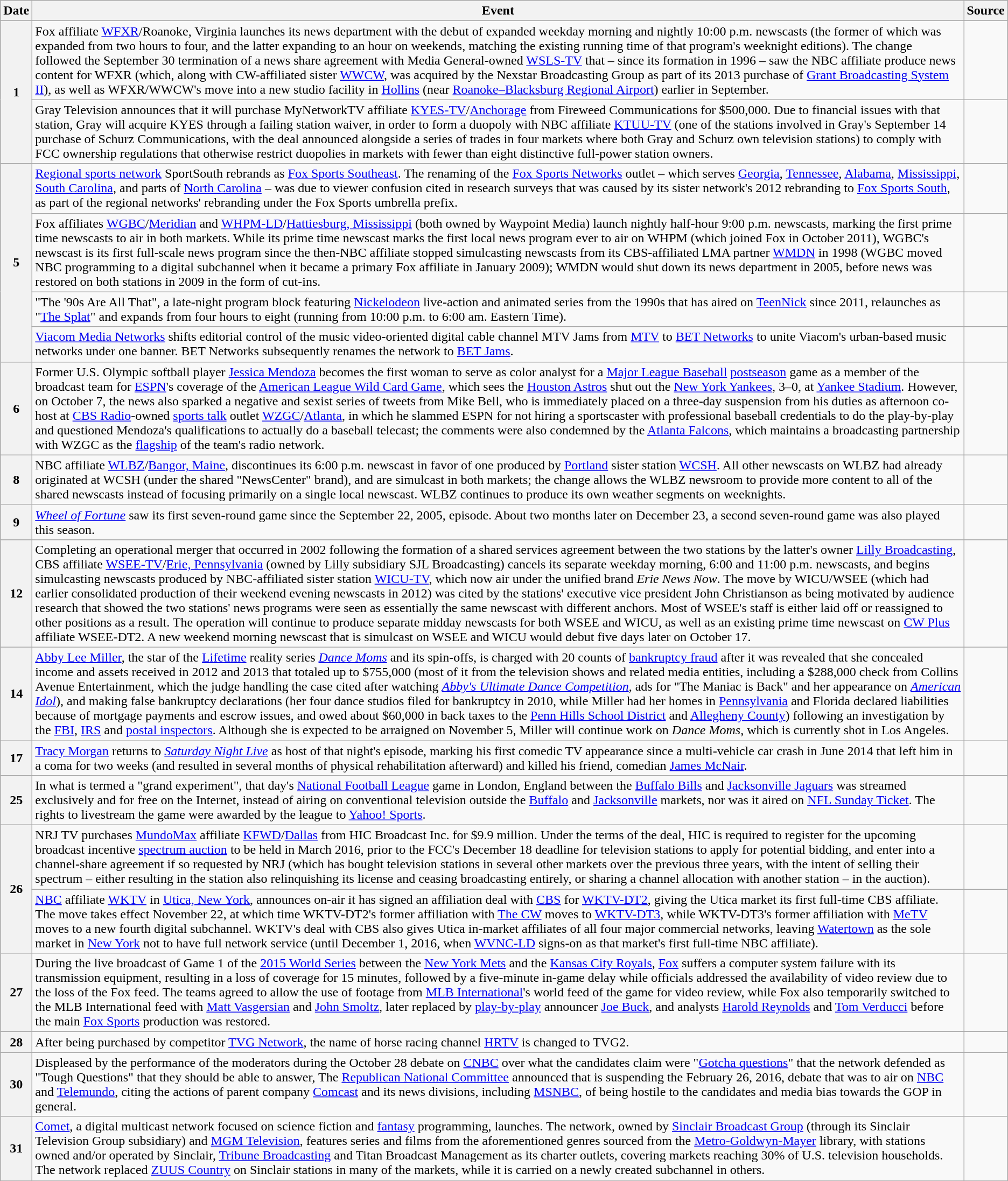<table class="wikitable">
<tr>
<th>Date</th>
<th>Event</th>
<th>Source</th>
</tr>
<tr>
<th rowspan="2">1</th>
<td>Fox affiliate <a href='#'>WFXR</a>/Roanoke, Virginia launches its news department with the debut of expanded weekday morning and nightly 10:00 p.m. newscasts (the former of which was expanded from two hours to four, and the latter expanding to an hour on weekends, matching the existing running time of that program's weeknight editions). The change followed the September 30 termination of a news share agreement with Media General-owned <a href='#'>WSLS-TV</a> that – since its formation in 1996 – saw the NBC affiliate produce news content for WFXR (which, along with CW-affiliated sister <a href='#'>WWCW</a>, was acquired by the Nexstar Broadcasting Group as part of its 2013 purchase of <a href='#'>Grant Broadcasting System II</a>), as well as WFXR/WWCW's move into a new  studio facility in <a href='#'>Hollins</a> (near <a href='#'>Roanoke–Blacksburg Regional Airport</a>) earlier in September.</td>
<td></td>
</tr>
<tr>
<td>Gray Television announces that it will purchase MyNetworkTV affiliate <a href='#'>KYES-TV</a>/<a href='#'>Anchorage</a> from Fireweed Communications for $500,000. Due to financial issues with that station, Gray will acquire KYES through a failing station waiver, in order to form a duopoly with NBC affiliate <a href='#'>KTUU-TV</a> (one of the stations involved in Gray's September 14 purchase of Schurz Communications, with the deal announced alongside a series of trades in four markets where both Gray and Schurz own television stations) to comply with FCC ownership regulations that otherwise restrict duopolies in markets with fewer than eight distinctive full-power station owners.</td>
<td></td>
</tr>
<tr>
<th rowspan="4">5</th>
<td><a href='#'>Regional sports network</a> SportSouth rebrands as <a href='#'>Fox Sports Southeast</a>. The renaming of the <a href='#'>Fox Sports Networks</a> outlet – which serves <a href='#'>Georgia</a>, <a href='#'>Tennessee</a>, <a href='#'>Alabama</a>, <a href='#'>Mississippi</a>, <a href='#'>South Carolina</a>, and parts of <a href='#'>North Carolina</a> – was due to viewer confusion cited in research surveys that was caused by its sister network's 2012 rebranding to <a href='#'>Fox Sports South</a>, as part of the regional networks' rebranding under the Fox Sports umbrella prefix.</td>
<td><br></td>
</tr>
<tr>
<td>Fox affiliates <a href='#'>WGBC</a>/<a href='#'>Meridian</a> and <a href='#'>WHPM-LD</a>/<a href='#'>Hattiesburg, Mississippi</a> (both owned by Waypoint Media) launch nightly half-hour 9:00 p.m. newscasts, marking the first prime time newscasts to air in both markets. While its prime time newscast marks the first local news program ever to air on WHPM (which joined Fox in October 2011), WGBC's newscast is its first full-scale news program since the then-NBC affiliate stopped simulcasting newscasts from its CBS-affiliated LMA partner <a href='#'>WMDN</a> in 1998 (WGBC moved NBC programming to a digital subchannel when it became a primary Fox affiliate in January 2009); WMDN would shut down its news department in 2005, before news was restored on both stations in 2009 in the form of cut-ins.</td>
<td></td>
</tr>
<tr>
<td>"The '90s Are All That", a late-night program block featuring <a href='#'>Nickelodeon</a> live-action and animated series from the 1990s that has aired on <a href='#'>TeenNick</a> since 2011, relaunches as "<a href='#'>The Splat</a>" and expands from four hours to eight (running from 10:00 p.m. to 6:00 am. Eastern Time).</td>
<td></td>
</tr>
<tr>
<td><a href='#'>Viacom Media Networks</a> shifts editorial control of the music video-oriented digital cable channel MTV Jams from <a href='#'>MTV</a> to <a href='#'>BET Networks</a> to unite Viacom's urban-based music networks under one banner. BET Networks subsequently renames the network to <a href='#'>BET Jams</a>.</td>
<td></td>
</tr>
<tr>
<th>6</th>
<td>Former U.S. Olympic softball player <a href='#'>Jessica Mendoza</a> becomes the first woman to serve as color analyst for a <a href='#'>Major League Baseball</a> <a href='#'>postseason</a> game as a member of the broadcast team for <a href='#'>ESPN</a>'s coverage of the <a href='#'>American League Wild Card Game</a>, which sees the <a href='#'>Houston Astros</a> shut out the <a href='#'>New York Yankees</a>, 3–0, at <a href='#'>Yankee Stadium</a>. However, on October 7, the news also sparked a negative and sexist series of tweets from Mike Bell, who is immediately placed on a three-day suspension from his duties as afternoon co-host at <a href='#'>CBS Radio</a>-owned <a href='#'>sports talk</a> outlet <a href='#'>WZGC</a>/<a href='#'>Atlanta</a>, in which he slammed ESPN for not hiring a sportscaster with professional baseball credentials to do the play-by-play and questioned Mendoza's qualifications to actually do a baseball telecast; the comments were also condemned by the <a href='#'>Atlanta Falcons</a>, which maintains a broadcasting partnership with WZGC as the <a href='#'>flagship</a> of the team's radio network.</td>
<td><br></td>
</tr>
<tr>
<th>8</th>
<td>NBC affiliate <a href='#'>WLBZ</a>/<a href='#'>Bangor, Maine</a>, discontinues its 6:00 p.m. newscast in favor of one produced by <a href='#'>Portland</a> sister station <a href='#'>WCSH</a>. All other newscasts on WLBZ had already originated at WCSH (under the shared "NewsCenter" brand), and are simulcast in both markets; the change allows the WLBZ newsroom to provide more content to all of the shared newscasts instead of focusing primarily on a single local newscast. WLBZ continues to produce its own weather segments on weeknights.</td>
<td></td>
</tr>
<tr>
<th>9</th>
<td><em><a href='#'>Wheel of Fortune</a></em> saw its first seven-round game since the September 22, 2005, episode. About two months later on December 23, a second seven-round game was also played this season.</td>
<td></td>
</tr>
<tr>
<th>12</th>
<td>Completing an operational merger that occurred in 2002 following the formation of a shared services agreement between the two stations by the latter's owner <a href='#'>Lilly Broadcasting</a>, CBS affiliate <a href='#'>WSEE-TV</a>/<a href='#'>Erie, Pennsylvania</a> (owned by Lilly subsidiary SJL Broadcasting) cancels its separate weekday morning, 6:00 and 11:00 p.m. newscasts, and begins simulcasting newscasts produced by NBC-affiliated sister station <a href='#'>WICU-TV</a>, which now air under the unified brand <em>Erie News Now</em>. The move by WICU/WSEE (which had earlier consolidated production of their weekend evening newscasts in 2012) was cited by the stations' executive vice president John Christianson as being motivated by audience research that showed the two stations' news programs were seen as essentially the same newscast with different anchors. Most of WSEE's staff is either laid off or reassigned to other positions as a result. The operation will continue to produce separate midday newscasts for both WSEE and WICU, as well as an existing prime time newscast on <a href='#'>CW Plus</a> affiliate WSEE-DT2. A new weekend morning newscast that is simulcast on WSEE and WICU would debut five days later on October 17.</td>
<td></td>
</tr>
<tr>
<th>14</th>
<td><a href='#'>Abby Lee Miller</a>, the star of the <a href='#'>Lifetime</a> reality series <em><a href='#'>Dance Moms</a></em> and its spin-offs, is charged with 20 counts of <a href='#'>bankruptcy fraud</a> after it was revealed that she concealed income and assets received in 2012 and 2013 that totaled up to $755,000 (most of it from the television shows and related media entities, including a $288,000 check from Collins Avenue Entertainment, which the judge handling the case cited after watching <em><a href='#'>Abby's Ultimate Dance Competition</a></em>, ads for "The Maniac is Back" and her appearance on <em><a href='#'>American Idol</a></em>), and making false bankruptcy declarations (her four dance studios filed for bankruptcy in 2010, while Miller had her homes in <a href='#'>Pennsylvania</a> and Florida declared liabilities because of mortgage payments and escrow issues, and owed about $60,000 in back taxes to the <a href='#'>Penn Hills School District</a> and <a href='#'>Allegheny County</a>) following an investigation by the <a href='#'>FBI</a>, <a href='#'>IRS</a> and <a href='#'>postal inspectors</a>. Although she is expected to be arraigned on November 5, Miller will continue work on <em>Dance Moms</em>, which is currently shot in Los Angeles.</td>
<td></td>
</tr>
<tr>
<th>17</th>
<td><a href='#'>Tracy Morgan</a> returns to <em><a href='#'>Saturday Night Live</a></em> as host of that night's episode, marking his first comedic TV appearance since a multi-vehicle car crash in June 2014 that left him in a coma for two weeks (and resulted in several months of physical rehabilitation afterward) and killed his friend, comedian <a href='#'>James McNair</a>.</td>
<td></td>
</tr>
<tr>
<th>25</th>
<td>In what is termed a "grand experiment", that day's <a href='#'>National Football League</a> game in London, England between the <a href='#'>Buffalo Bills</a> and <a href='#'>Jacksonville Jaguars</a> was streamed exclusively and for free on the Internet, instead of airing on conventional television outside the <a href='#'>Buffalo</a> and <a href='#'>Jacksonville</a> markets, nor was it aired on <a href='#'>NFL Sunday Ticket</a>. The rights to livestream the game were awarded by the league to <a href='#'>Yahoo! Sports</a>.</td>
<td></td>
</tr>
<tr>
<th rowspan="2">26</th>
<td>NRJ TV purchases <a href='#'>MundoMax</a> affiliate <a href='#'>KFWD</a>/<a href='#'>Dallas</a> from HIC Broadcast Inc. for $9.9 million. Under the terms of the deal, HIC is required to register for the upcoming broadcast incentive <a href='#'>spectrum auction</a> to be held in March 2016, prior to the FCC's December 18 deadline for television stations to apply for potential bidding, and enter into a channel-share agreement if so requested by NRJ (which has bought television stations in several other markets over the previous three years, with the intent of selling their spectrum – either resulting in the station also relinquishing its license and ceasing broadcasting entirely, or sharing a channel allocation with another station – in the auction).</td>
<td></td>
</tr>
<tr>
<td><a href='#'>NBC</a> affiliate <a href='#'>WKTV</a> in <a href='#'>Utica, New York</a>, announces on-air it has signed an affiliation deal with <a href='#'>CBS</a> for <a href='#'>WKTV-DT2</a>, giving the Utica market its first full-time CBS affiliate. The move takes effect November 22, at which time WKTV-DT2's former affiliation with <a href='#'>The CW</a> moves to <a href='#'>WKTV-DT3</a>, while WKTV-DT3's former affiliation with <a href='#'>MeTV</a> moves to a new fourth digital subchannel. WKTV's deal with CBS also gives Utica in-market affiliates of all four major commercial networks, leaving <a href='#'>Watertown</a> as the sole market in <a href='#'>New York</a> not to have full network service (until December 1, 2016, when <a href='#'>WVNC-LD</a> signs-on as that market's first full-time NBC affiliate).</td>
<td></td>
</tr>
<tr>
<th>27</th>
<td>During the live broadcast of Game 1 of the <a href='#'>2015 World Series</a> between the <a href='#'>New York Mets</a> and the <a href='#'>Kansas City Royals</a>, <a href='#'>Fox</a> suffers a computer system failure with its transmission equipment, resulting in a loss of coverage for 15 minutes, followed by a five-minute in-game delay while officials addressed the availability of video review due to the loss of the Fox feed. The teams agreed to allow the use of footage from <a href='#'>MLB International</a>'s world feed of the game for video review, while Fox also temporarily switched to the MLB International feed with <a href='#'>Matt Vasgersian</a> and <a href='#'>John Smoltz</a>, later replaced by <a href='#'>play-by-play</a> announcer <a href='#'>Joe Buck</a>, and analysts <a href='#'>Harold Reynolds</a> and <a href='#'>Tom Verducci</a> before the main <a href='#'>Fox Sports</a> production was restored.</td>
<td></td>
</tr>
<tr>
<th>28</th>
<td>After being purchased by competitor <a href='#'>TVG Network</a>, the name of horse racing channel <a href='#'>HRTV</a> is changed to TVG2.</td>
<td></td>
</tr>
<tr>
<th>30</th>
<td>Displeased by the performance of the moderators during the October 28 debate on <a href='#'>CNBC</a> over what the candidates claim were "<a href='#'>Gotcha questions</a>" that the network defended as "Tough Questions" that they should be able to answer, The <a href='#'>Republican National Committee</a> announced that is suspending the February 26, 2016, debate that was to air on <a href='#'>NBC</a> and <a href='#'>Telemundo</a>, citing the actions of parent company <a href='#'>Comcast</a> and its news divisions, including <a href='#'>MSNBC</a>, of being hostile to the candidates and media bias towards the GOP in general.</td>
<td></td>
</tr>
<tr>
<th>31</th>
<td><a href='#'>Comet</a>, a digital multicast network focused on science fiction and <a href='#'>fantasy</a> programming, launches. The network, owned by <a href='#'>Sinclair Broadcast Group</a> (through its Sinclair Television Group subsidiary) and <a href='#'>MGM Television</a>, features series and films from the aforementioned genres sourced from the <a href='#'>Metro-Goldwyn-Mayer</a> library, with stations owned and/or operated by Sinclair, <a href='#'>Tribune Broadcasting</a> and Titan Broadcast Management as its charter outlets, covering markets reaching 30% of U.S. television households. The network replaced <a href='#'>ZUUS Country</a> on Sinclair stations in many of the markets, while it is carried on a newly created subchannel in others.</td>
<td><br></td>
</tr>
</table>
